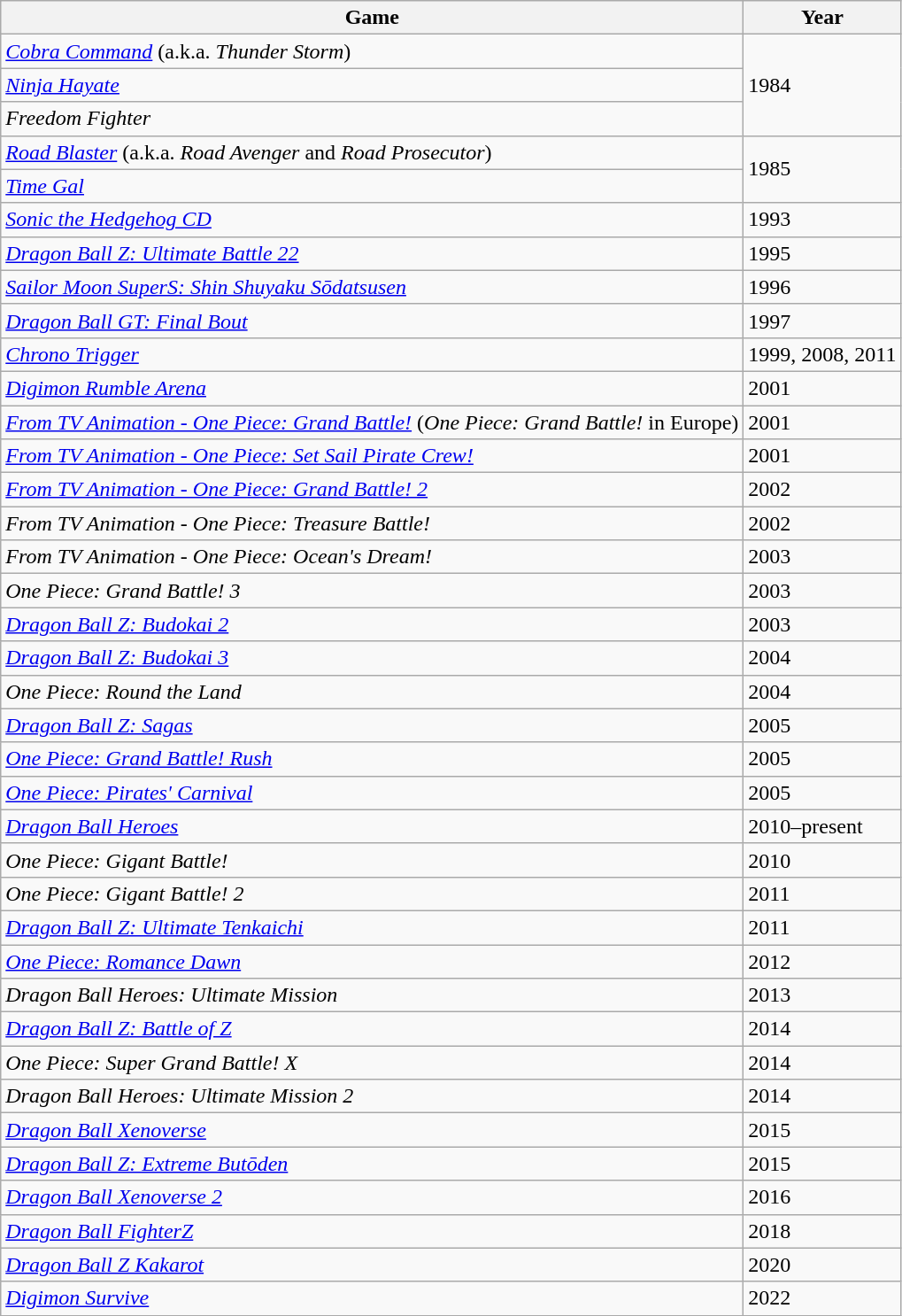<table class="wikitable sortable">
<tr>
<th>Game</th>
<th>Year</th>
</tr>
<tr>
<td><em><a href='#'>Cobra Command</a></em> (a.k.a. <em>Thunder Storm</em>)</td>
<td rowspan="3">1984</td>
</tr>
<tr>
<td><em><a href='#'>Ninja Hayate</a></em></td>
</tr>
<tr>
<td><em>Freedom Fighter</em></td>
</tr>
<tr>
<td><em><a href='#'>Road Blaster</a></em> (a.k.a. <em>Road Avenger</em> and <em>Road Prosecutor</em>)</td>
<td rowspan="2">1985</td>
</tr>
<tr>
<td><em><a href='#'>Time Gal</a></em></td>
</tr>
<tr>
<td><em><a href='#'>Sonic the Hedgehog CD</a></em></td>
<td>1993</td>
</tr>
<tr>
<td><em><a href='#'>Dragon Ball Z: Ultimate Battle 22</a></em></td>
<td>1995</td>
</tr>
<tr>
<td><em><a href='#'>Sailor Moon SuperS: Shin Shuyaku Sōdatsusen</a></em></td>
<td>1996</td>
</tr>
<tr>
<td><em><a href='#'>Dragon Ball GT: Final Bout</a></em></td>
<td>1997</td>
</tr>
<tr>
<td><em><a href='#'>Chrono Trigger</a></em></td>
<td>1999, 2008, 2011</td>
</tr>
<tr>
<td><em><a href='#'>Digimon Rumble Arena</a></em></td>
<td>2001</td>
</tr>
<tr>
<td><em><a href='#'>From TV Animation - One Piece: Grand Battle!</a></em> (<em>One Piece: Grand Battle!</em> in Europe)</td>
<td>2001</td>
</tr>
<tr>
<td><em><a href='#'>From TV Animation - One Piece: Set Sail Pirate Crew!</a></em></td>
<td>2001</td>
</tr>
<tr>
<td><em><a href='#'>From TV Animation - One Piece: Grand Battle! 2</a></em></td>
<td>2002</td>
</tr>
<tr>
<td><em>From TV Animation - One Piece: Treasure Battle!</em></td>
<td>2002</td>
</tr>
<tr>
<td><em>From TV Animation - One Piece: Ocean's Dream!</em></td>
<td>2003</td>
</tr>
<tr>
<td><em>One Piece: Grand Battle! 3</em></td>
<td>2003</td>
</tr>
<tr>
<td><em><a href='#'>Dragon Ball Z: Budokai 2</a></em></td>
<td>2003</td>
</tr>
<tr>
<td><em><a href='#'>Dragon Ball Z: Budokai 3</a></em></td>
<td>2004</td>
</tr>
<tr>
<td><em>One Piece: Round the Land</em></td>
<td>2004</td>
</tr>
<tr>
<td><em><a href='#'>Dragon Ball Z: Sagas</a></em></td>
<td>2005</td>
</tr>
<tr>
<td><em><a href='#'>One Piece: Grand Battle! Rush</a></em></td>
<td>2005</td>
</tr>
<tr>
<td><em><a href='#'>One Piece: Pirates' Carnival</a></em></td>
<td>2005</td>
</tr>
<tr>
<td><em><a href='#'>Dragon Ball Heroes</a></em></td>
<td>2010–present</td>
</tr>
<tr>
<td><em>One Piece: Gigant Battle!</em></td>
<td>2010</td>
</tr>
<tr>
<td><em>One Piece: Gigant Battle! 2</em></td>
<td>2011</td>
</tr>
<tr>
<td><em><a href='#'>Dragon Ball Z: Ultimate Tenkaichi</a></em></td>
<td>2011</td>
</tr>
<tr>
<td><em><a href='#'>One Piece: Romance Dawn</a></em></td>
<td>2012</td>
</tr>
<tr>
<td><em>Dragon Ball Heroes: Ultimate Mission</em></td>
<td>2013</td>
</tr>
<tr>
<td><em><a href='#'>Dragon Ball Z: Battle of Z</a></em></td>
<td>2014</td>
</tr>
<tr>
<td><em>One Piece: Super Grand Battle! X</em></td>
<td>2014</td>
</tr>
<tr>
<td><em>Dragon Ball Heroes: Ultimate Mission 2</em></td>
<td>2014</td>
</tr>
<tr>
<td><em><a href='#'>Dragon Ball Xenoverse</a></em></td>
<td>2015</td>
</tr>
<tr>
<td><em><a href='#'>Dragon Ball Z: Extreme Butōden</a></em></td>
<td>2015</td>
</tr>
<tr>
<td><em><a href='#'>Dragon Ball Xenoverse 2</a></em></td>
<td>2016</td>
</tr>
<tr>
<td><em><a href='#'>Dragon Ball FighterZ</a></em></td>
<td>2018</td>
</tr>
<tr>
<td><em><a href='#'>Dragon Ball Z Kakarot</a></em></td>
<td>2020</td>
</tr>
<tr>
<td><em><a href='#'>Digimon Survive</a></em></td>
<td>2022</td>
</tr>
</table>
